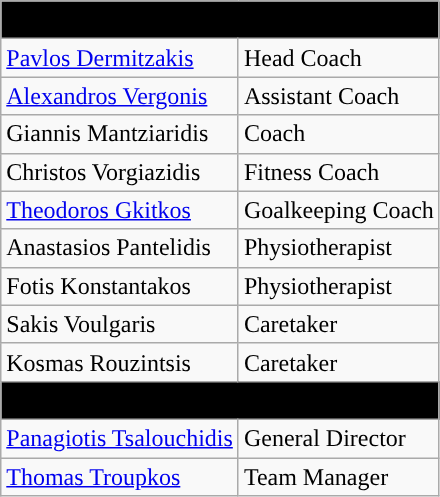<table class="wikitable">
<tr>
<th colspan="2" style="background:black;"><span>Coaching staff</span></th>
</tr>
<tr>
<td> <a href='#'>Pavlos Dermitzakis</a></td>
<td>Head Coach</td>
</tr>
<tr>
<td> <a href='#'>Alexandros Vergonis</a></td>
<td>Assistant Coach</td>
</tr>
<tr>
<td> Giannis Mantziaridis</td>
<td>Coach</td>
</tr>
<tr>
<td> Christos Vorgiazidis</td>
<td>Fitness Coach</td>
</tr>
<tr>
<td> <a href='#'>Theodoros Gkitkos</a></td>
<td>Goalkeeping Coach</td>
</tr>
<tr>
<td> Anastasios Pantelidis</td>
<td>Physiotherapist</td>
</tr>
<tr>
<td> Fotis Konstantakos</td>
<td>Physiotherapist</td>
</tr>
<tr>
<td> Sakis Voulgaris</td>
<td>Caretaker</td>
</tr>
<tr>
<td> Kosmas Rouzintsis</td>
<td>Caretaker</td>
</tr>
<tr>
<th colspan="2" style="background:black;"><span>Sport management and organisation</span></th>
</tr>
<tr>
<td> <a href='#'>Panagiotis Tsalouchidis</a></td>
<td>General Director</td>
</tr>
<tr>
<td> <a href='#'>Thomas Troupkos</a></td>
<td>Team Manager</td>
</tr>
</table>
